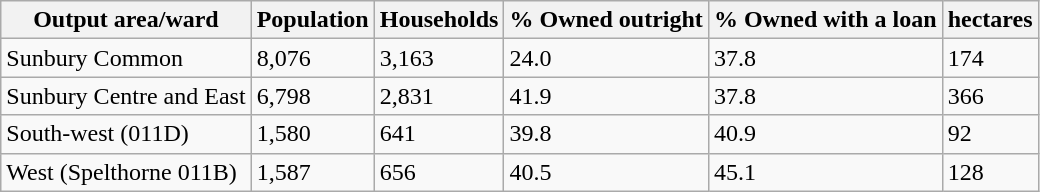<table class="wikitable">
<tr>
<th>Output area/ward</th>
<th>Population</th>
<th>Households</th>
<th>% Owned outright</th>
<th>% Owned with a loan</th>
<th>hectares</th>
</tr>
<tr>
<td>Sunbury Common</td>
<td>8,076</td>
<td>3,163</td>
<td>24.0</td>
<td>37.8</td>
<td>174</td>
</tr>
<tr>
<td>Sunbury Centre and East</td>
<td>6,798</td>
<td>2,831</td>
<td>41.9</td>
<td>37.8</td>
<td>366</td>
</tr>
<tr>
<td>South-west (011D)</td>
<td>1,580</td>
<td>641</td>
<td>39.8</td>
<td>40.9</td>
<td>92</td>
</tr>
<tr>
<td>West (Spelthorne 011B)</td>
<td>1,587</td>
<td>656</td>
<td>40.5</td>
<td>45.1</td>
<td>128</td>
</tr>
</table>
